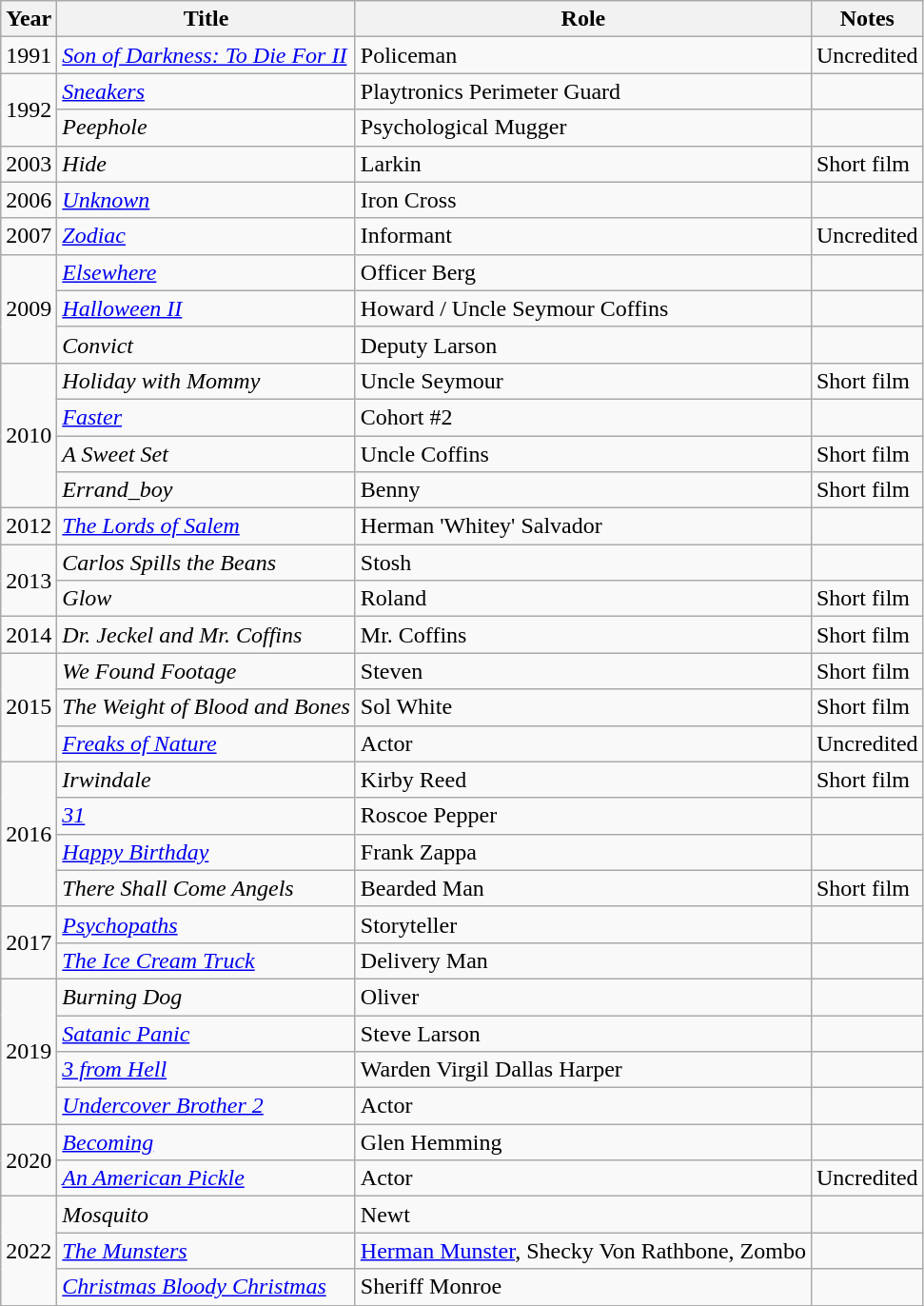<table class="wikitable sortable">
<tr>
<th>Year</th>
<th>Title</th>
<th>Role</th>
<th>Notes</th>
</tr>
<tr>
<td>1991</td>
<td><em><a href='#'>Son of Darkness: To Die For II</a></em></td>
<td>Policeman</td>
<td>Uncredited</td>
</tr>
<tr>
<td rowspan="2">1992</td>
<td><em><a href='#'>Sneakers</a></em></td>
<td>Playtronics Perimeter Guard</td>
<td></td>
</tr>
<tr>
<td><em>Peephole</em></td>
<td>Psychological Mugger</td>
<td></td>
</tr>
<tr>
<td>2003</td>
<td><em>Hide</em></td>
<td>Larkin</td>
<td>Short film</td>
</tr>
<tr>
<td>2006</td>
<td><em><a href='#'>Unknown</a></em></td>
<td>Iron Cross</td>
<td></td>
</tr>
<tr>
<td>2007</td>
<td><em><a href='#'>Zodiac</a></em></td>
<td>Informant</td>
<td>Uncredited</td>
</tr>
<tr>
<td rowspan="3">2009</td>
<td><em><a href='#'>Elsewhere</a></em></td>
<td>Officer Berg</td>
<td></td>
</tr>
<tr>
<td><em><a href='#'>Halloween II</a></em></td>
<td>Howard / Uncle Seymour Coffins</td>
<td></td>
</tr>
<tr>
<td><em>Convict</em></td>
<td>Deputy Larson</td>
<td></td>
</tr>
<tr>
<td rowspan="4">2010</td>
<td><em>Holiday with Mommy</em></td>
<td>Uncle Seymour</td>
<td>Short film</td>
</tr>
<tr>
<td><em><a href='#'>Faster</a></em></td>
<td>Cohort #2</td>
<td></td>
</tr>
<tr>
<td><em>A Sweet Set</em></td>
<td>Uncle Coffins</td>
<td>Short film</td>
</tr>
<tr>
<td><em>Errand_boy</em></td>
<td>Benny</td>
<td>Short film</td>
</tr>
<tr>
<td>2012</td>
<td><em><a href='#'>The Lords of Salem</a></em></td>
<td>Herman 'Whitey' Salvador</td>
<td></td>
</tr>
<tr>
<td rowspan="2">2013</td>
<td><em>Carlos Spills the Beans</em></td>
<td>Stosh</td>
<td></td>
</tr>
<tr>
<td><em>Glow</em></td>
<td>Roland</td>
<td>Short film</td>
</tr>
<tr>
<td>2014</td>
<td><em>Dr. Jeckel and Mr. Coffins</em></td>
<td>Mr. Coffins</td>
<td>Short film</td>
</tr>
<tr>
<td rowspan="3">2015</td>
<td><em>We Found Footage</em></td>
<td>Steven</td>
<td>Short film</td>
</tr>
<tr>
<td><em>The Weight of Blood and Bones</em></td>
<td>Sol White</td>
<td>Short film</td>
</tr>
<tr>
<td><em><a href='#'>Freaks of Nature</a></em></td>
<td>Actor</td>
<td>Uncredited</td>
</tr>
<tr>
<td rowspan="4">2016</td>
<td><em>Irwindale</em></td>
<td>Kirby Reed</td>
<td>Short film</td>
</tr>
<tr>
<td><em><a href='#'>31</a></em></td>
<td>Roscoe Pepper</td>
<td></td>
</tr>
<tr>
<td><em><a href='#'>Happy Birthday</a></em></td>
<td>Frank Zappa</td>
<td></td>
</tr>
<tr>
<td><em>There Shall Come Angels</em></td>
<td>Bearded Man</td>
<td>Short film</td>
</tr>
<tr>
<td rowspan="2">2017</td>
<td><em><a href='#'>Psychopaths</a></em></td>
<td>Storyteller</td>
<td></td>
</tr>
<tr>
<td><em><a href='#'>The Ice Cream Truck</a></em></td>
<td>Delivery Man</td>
<td></td>
</tr>
<tr>
<td rowspan="4">2019</td>
<td><em>Burning Dog</em></td>
<td>Oliver</td>
<td></td>
</tr>
<tr>
<td><em><a href='#'>Satanic Panic</a></em></td>
<td>Steve Larson</td>
<td></td>
</tr>
<tr>
<td><em><a href='#'>3 from Hell</a></em></td>
<td>Warden Virgil Dallas Harper</td>
<td></td>
</tr>
<tr>
<td><em><a href='#'>Undercover Brother 2</a></em></td>
<td>Actor</td>
<td></td>
</tr>
<tr>
<td rowspan="2">2020</td>
<td><em><a href='#'>Becoming</a></em></td>
<td>Glen Hemming</td>
</tr>
<tr>
<td><em><a href='#'>An American Pickle</a></em></td>
<td>Actor</td>
<td>Uncredited</td>
</tr>
<tr>
<td rowspan="3">2022</td>
<td><em>Mosquito</em></td>
<td>Newt</td>
<td></td>
</tr>
<tr>
<td><em><a href='#'>The Munsters</a></em></td>
<td><a href='#'>Herman Munster</a>, Shecky Von Rathbone, Zombo</td>
<td></td>
</tr>
<tr>
<td><em><a href='#'>Christmas Bloody Christmas</a></em></td>
<td>Sheriff Monroe</td>
<td></td>
</tr>
</table>
